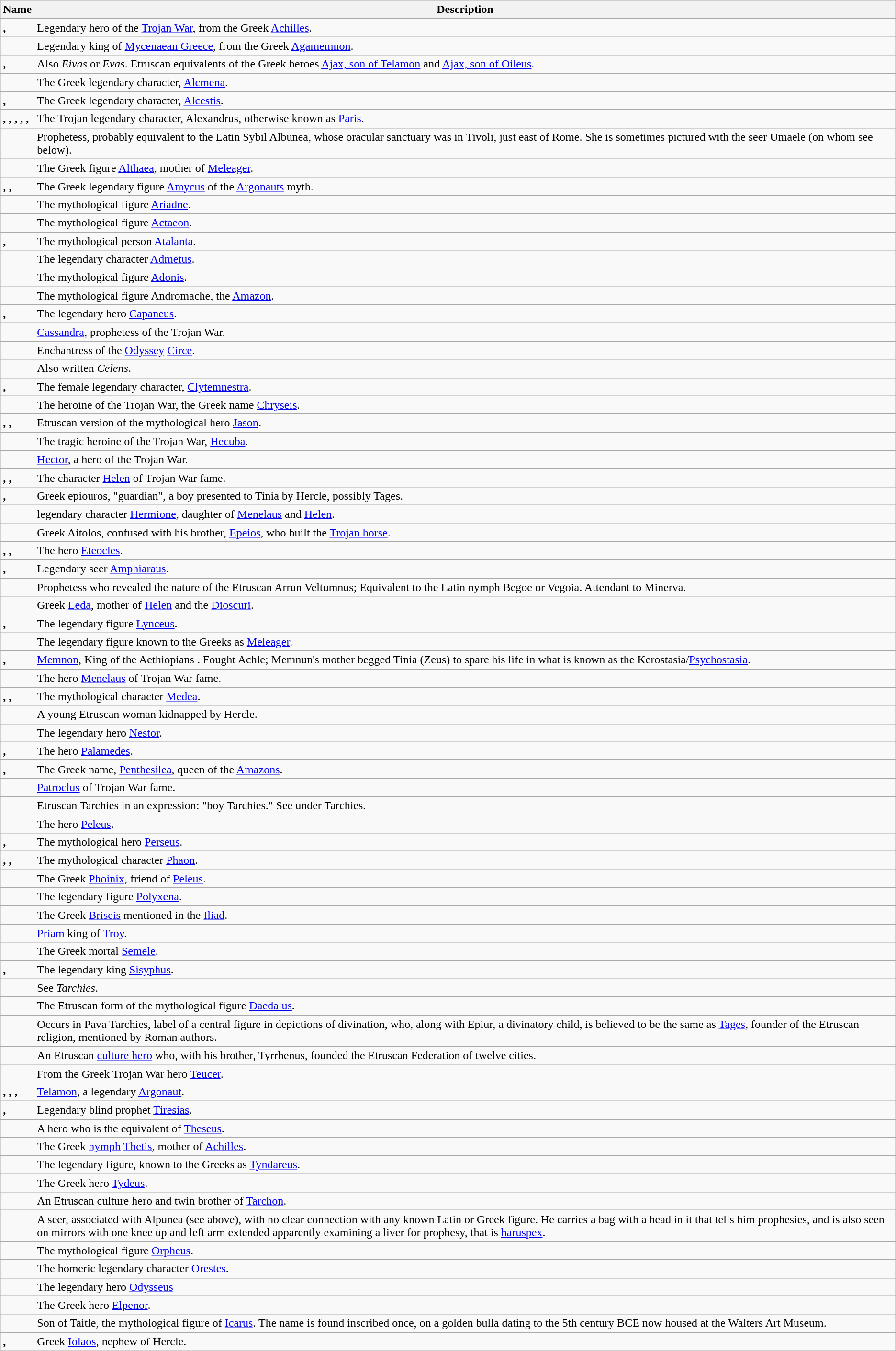<table class = "wikitable">
<tr>
<th>Name</th>
<th>Description</th>
</tr>
<tr>
<td><strong>, </strong></td>
<td>Legendary hero of the <a href='#'>Trojan War</a>, from the Greek <a href='#'>Achilles</a>.</td>
</tr>
<tr>
<td><strong></strong></td>
<td>Legendary king of <a href='#'>Mycenaean Greece</a>, from the Greek <a href='#'>Agamemnon</a>.</td>
</tr>
<tr>
<td><strong>, </strong></td>
<td>Also <em>Eivas</em> or <em>Evas</em>. Etruscan equivalents of the Greek heroes <a href='#'>Ajax, son of Telamon</a> and <a href='#'>Ajax, son of Oileus</a>.</td>
</tr>
<tr>
<td><strong></strong></td>
<td>The Greek legendary character, <a href='#'>Alcmena</a>.</td>
</tr>
<tr>
<td><strong>, </strong></td>
<td>The Greek legendary character, <a href='#'>Alcestis</a>.</td>
</tr>
<tr>
<td><strong>, , , ,  , </strong></td>
<td>The Trojan legendary character, Alexandrus, otherwise known as <a href='#'>Paris</a>.</td>
</tr>
<tr>
<td><strong></strong></td>
<td>Prophetess, probably equivalent to the Latin Sybil Albunea, whose oracular sanctuary was in Tivoli, just east of Rome. She is sometimes pictured with the seer Umaele (on whom see below).</td>
</tr>
<tr>
<td><strong></strong></td>
<td>The Greek figure <a href='#'>Althaea</a>, mother of <a href='#'>Meleager</a>.</td>
</tr>
<tr>
<td><strong>, , </strong></td>
<td>The Greek legendary figure <a href='#'>Amycus</a> of the <a href='#'>Argonauts</a> myth.</td>
</tr>
<tr>
<td><strong></strong></td>
<td>The mythological figure <a href='#'>Ariadne</a>.</td>
</tr>
<tr>
<td><strong></strong></td>
<td>The mythological figure <a href='#'>Actaeon</a>.</td>
</tr>
<tr>
<td><strong>, </strong></td>
<td>The mythological person <a href='#'>Atalanta</a>.</td>
</tr>
<tr>
<td><strong></strong></td>
<td>The legendary character <a href='#'>Admetus</a>.</td>
</tr>
<tr>
<td><strong></strong></td>
<td>The mythological figure <a href='#'>Adonis</a>.</td>
</tr>
<tr>
<td><strong></strong></td>
<td>The mythological figure Andromache, the <a href='#'>Amazon</a>.</td>
</tr>
<tr>
<td><strong>, </strong></td>
<td>The legendary hero <a href='#'>Capaneus</a>.</td>
</tr>
<tr>
<td><strong></strong></td>
<td><a href='#'>Cassandra</a>, prophetess of the Trojan War.</td>
</tr>
<tr>
<td><strong></strong></td>
<td>Enchantress of the <a href='#'>Odyssey</a> <a href='#'>Circe</a>.</td>
</tr>
<tr>
<td><strong></strong></td>
<td>Also written <em>Celens</em>.</td>
</tr>
<tr>
<td><strong>, </strong></td>
<td>The female legendary character, <a href='#'>Clytemnestra</a>.</td>
</tr>
<tr>
<td><strong></strong></td>
<td>The heroine of the Trojan War, the Greek name <a href='#'>Chryseis</a>.</td>
</tr>
<tr>
<td><strong>, , </strong></td>
<td>Etruscan version of the mythological hero <a href='#'>Jason</a>.</td>
</tr>
<tr>
<td><strong></strong></td>
<td>The tragic heroine of the Trojan War, <a href='#'>Hecuba</a>.</td>
</tr>
<tr>
<td><strong></strong></td>
<td><a href='#'>Hector</a>, a hero of the Trojan War.</td>
</tr>
<tr>
<td><strong>, , </strong></td>
<td>The character <a href='#'>Helen</a> of Trojan War fame.</td>
</tr>
<tr>
<td><strong>, </strong></td>
<td>Greek epiouros, "guardian", a boy presented to Tinia by Hercle, possibly Tages.</td>
</tr>
<tr>
<td><strong></strong></td>
<td>legendary character <a href='#'>Hermione</a>, daughter of <a href='#'>Menelaus</a> and <a href='#'>Helen</a>.</td>
</tr>
<tr>
<td><strong></strong></td>
<td>Greek Aitolos, confused with his brother, <a href='#'>Epeios</a>, who built the <a href='#'>Trojan horse</a>.</td>
</tr>
<tr>
<td><strong>, , </strong></td>
<td>The hero <a href='#'>Eteocles</a>.</td>
</tr>
<tr>
<td><strong>, </strong></td>
<td>Legendary seer <a href='#'>Amphiaraus</a>.</td>
</tr>
<tr>
<td><strong></strong></td>
<td>Prophetess who revealed the nature of the Etruscan Arrun Veltumnus; Equivalent to the Latin nymph Begoe or Vegoia. Attendant to Minerva.</td>
</tr>
<tr>
<td><strong></strong></td>
<td>Greek <a href='#'>Leda</a>, mother of <a href='#'>Helen</a> and the <a href='#'>Dioscuri</a>.</td>
</tr>
<tr>
<td><strong>, </strong></td>
<td>The legendary figure <a href='#'>Lynceus</a>.</td>
</tr>
<tr>
<td><strong></strong></td>
<td>The legendary figure known to the Greeks as <a href='#'>Meleager</a>.</td>
</tr>
<tr>
<td><strong>, </strong></td>
<td><a href='#'>Memnon</a>, King of the Aethiopians . Fought Achle; Memnun's mother begged Tinia (Zeus) to spare his life in what is known as the Kerostasia/<a href='#'>Psychostasia</a>.</td>
</tr>
<tr>
<td><strong></strong></td>
<td>The hero <a href='#'>Menelaus</a> of Trojan War fame.</td>
</tr>
<tr>
<td><strong>, , </strong></td>
<td>The mythological character <a href='#'>Medea</a>.</td>
</tr>
<tr>
<td><strong></strong></td>
<td>A young Etruscan woman kidnapped by Hercle.</td>
</tr>
<tr>
<td><strong></strong></td>
<td>The legendary hero <a href='#'>Nestor</a>.</td>
</tr>
<tr>
<td><strong>, </strong></td>
<td>The hero <a href='#'>Palamedes</a>.</td>
</tr>
<tr>
<td><strong>, </strong></td>
<td>The Greek name, <a href='#'>Penthesilea</a>, queen of the <a href='#'>Amazons</a>.</td>
</tr>
<tr>
<td><strong></strong></td>
<td><a href='#'>Patroclus</a> of Trojan War fame.</td>
</tr>
<tr>
<td><strong></strong></td>
<td>Etruscan Tarchies in an expression: "boy Tarchies." See under Tarchies.</td>
</tr>
<tr>
<td><strong></strong></td>
<td>The hero <a href='#'>Peleus</a>.</td>
</tr>
<tr>
<td><strong>, </strong></td>
<td>The mythological hero <a href='#'>Perseus</a>.</td>
</tr>
<tr>
<td><strong>, , </strong></td>
<td>The mythological character <a href='#'>Phaon</a>.</td>
</tr>
<tr>
<td><strong></strong></td>
<td>The Greek <a href='#'>Phoinix</a>, friend of <a href='#'>Peleus</a>.</td>
</tr>
<tr>
<td><strong></strong></td>
<td>The legendary figure <a href='#'>Polyxena</a>.</td>
</tr>
<tr>
<td><strong></strong></td>
<td>The Greek <a href='#'>Briseis</a> mentioned in the <a href='#'>Iliad</a>.</td>
</tr>
<tr>
<td><strong></strong></td>
<td><a href='#'>Priam</a> king of <a href='#'>Troy</a>.</td>
</tr>
<tr>
<td><strong></strong></td>
<td>The Greek mortal <a href='#'>Semele</a>.</td>
</tr>
<tr>
<td><strong>, </strong></td>
<td>The legendary king <a href='#'>Sisyphus</a>.</td>
</tr>
<tr>
<td><strong></strong></td>
<td>See <em>Tarchies</em>.</td>
</tr>
<tr>
<td><strong></strong></td>
<td>The Etruscan form of the mythological figure <a href='#'>Daedalus</a>.</td>
</tr>
<tr>
<td><strong></strong></td>
<td>Occurs in Pava Tarchies, label of a central figure in depictions of divination, who, along with Epiur, a divinatory child, is believed to be the same as <a href='#'>Tages</a>, founder of the Etruscan religion, mentioned by Roman authors.</td>
</tr>
<tr>
<td><strong></strong></td>
<td>An Etruscan <a href='#'>culture hero</a> who, with his brother, Tyrrhenus, founded the Etruscan Federation of twelve cities.</td>
</tr>
<tr>
<td><strong></strong></td>
<td>From the Greek Trojan War hero <a href='#'>Teucer</a>.</td>
</tr>
<tr>
<td><strong>, , , </strong></td>
<td><a href='#'>Telamon</a>, a legendary <a href='#'>Argonaut</a>.</td>
</tr>
<tr>
<td><strong>, </strong></td>
<td>Legendary blind prophet <a href='#'>Tiresias</a>.</td>
</tr>
<tr>
<td><strong></strong></td>
<td>A hero who is the equivalent of <a href='#'>Theseus</a>.</td>
</tr>
<tr>
<td><strong></strong></td>
<td>The Greek <a href='#'>nymph</a> <a href='#'>Thetis</a>, mother of <a href='#'>Achilles</a>.</td>
</tr>
<tr>
<td><strong></strong></td>
<td>The legendary figure, known to the Greeks as <a href='#'>Tyndareus</a>.</td>
</tr>
<tr>
<td><strong></strong></td>
<td>The Greek hero <a href='#'>Tydeus</a>.</td>
</tr>
<tr>
<td><strong></strong></td>
<td>An Etruscan culture hero and twin brother of <a href='#'>Tarchon</a>.</td>
</tr>
<tr>
<td><strong></strong></td>
<td>A seer, associated with Alpunea (see above), with no clear connection with any known Latin or Greek figure. He carries a bag with a head in it that tells him prophesies, and is also seen on mirrors with one knee up and left arm extended apparently examining a liver for prophesy, that is <a href='#'>haruspex</a>.</td>
</tr>
<tr>
<td><strong></strong></td>
<td>The mythological figure <a href='#'>Orpheus</a>.</td>
</tr>
<tr>
<td><strong></strong></td>
<td>The homeric legendary character <a href='#'>Orestes</a>.</td>
</tr>
<tr>
<td><strong></strong></td>
<td>The legendary hero <a href='#'>Odysseus</a></td>
</tr>
<tr>
<td><strong></strong></td>
<td>The Greek hero <a href='#'>Elpenor</a>.</td>
</tr>
<tr>
<td><strong></strong></td>
<td>Son of Taitle, the mythological figure of <a href='#'>Icarus</a>. The name is found inscribed once, on a golden bulla dating to the 5th century BCE now housed at the Walters Art Museum.</td>
</tr>
<tr>
<td><strong>, </strong></td>
<td>Greek <a href='#'>Iolaos</a>, nephew of Hercle.</td>
</tr>
</table>
